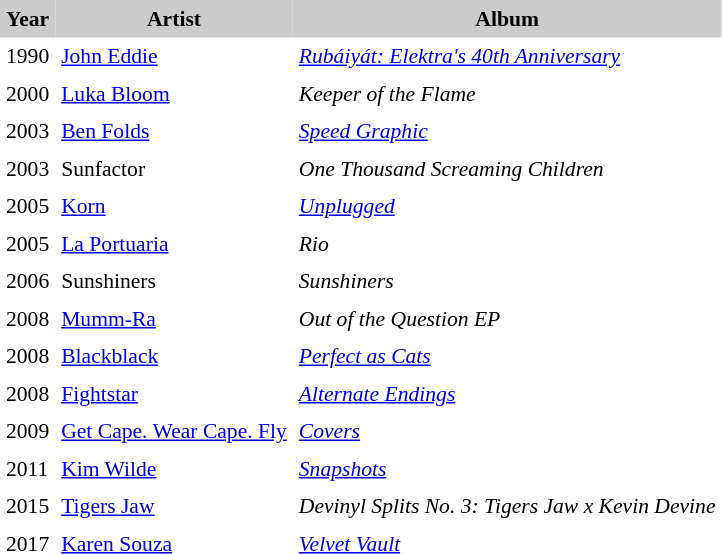<table cellpadding="4" cellspacing="0" style="margin: 0 1em 1em 0; font-size: 90%;">
<tr style="background:#ccc;">
<th>Year</th>
<th>Artist</th>
<th>Album</th>
</tr>
<tr>
<td>1990</td>
<td><a href='#'>John Eddie</a></td>
<td><em><a href='#'>Rubáiyát: Elektra's 40th Anniversary</a></em></td>
</tr>
<tr>
<td>2000</td>
<td><a href='#'>Luka Bloom</a></td>
<td><em>Keeper of the Flame</em></td>
</tr>
<tr>
<td>2003</td>
<td><a href='#'>Ben Folds</a></td>
<td><em><a href='#'>Speed Graphic</a></em></td>
</tr>
<tr>
<td>2003</td>
<td>Sunfactor</td>
<td><em>One Thousand Screaming Children</em></td>
</tr>
<tr>
<td>2005</td>
<td><a href='#'>Korn</a></td>
<td><em><a href='#'>Unplugged</a></em></td>
</tr>
<tr>
<td>2005</td>
<td><a href='#'>La Portuaria</a></td>
<td><em>Rio</em></td>
</tr>
<tr>
<td>2006</td>
<td>Sunshiners</td>
<td><em>Sunshiners</em></td>
</tr>
<tr>
<td>2008</td>
<td><a href='#'>Mumm-Ra</a></td>
<td><em>Out of the Question EP</em></td>
</tr>
<tr>
<td>2008</td>
<td><a href='#'>Blackblack</a></td>
<td><em><a href='#'>Perfect as Cats</a></em></td>
</tr>
<tr>
<td>2008</td>
<td><a href='#'>Fightstar</a></td>
<td><em><a href='#'>Alternate Endings</a></em></td>
</tr>
<tr>
<td>2009</td>
<td><a href='#'>Get Cape. Wear Cape. Fly</a></td>
<td><em><a href='#'>Covers</a></em></td>
</tr>
<tr>
<td>2011</td>
<td><a href='#'>Kim Wilde</a></td>
<td><em><a href='#'>Snapshots</a></em></td>
</tr>
<tr>
<td>2015</td>
<td><a href='#'>Tigers Jaw</a></td>
<td><em>Devinyl Splits No. 3: Tigers Jaw x Kevin Devine</em></td>
</tr>
<tr>
<td>2017</td>
<td><a href='#'>Karen Souza</a></td>
<td><em><a href='#'>Velvet Vault</a></em></td>
</tr>
</table>
